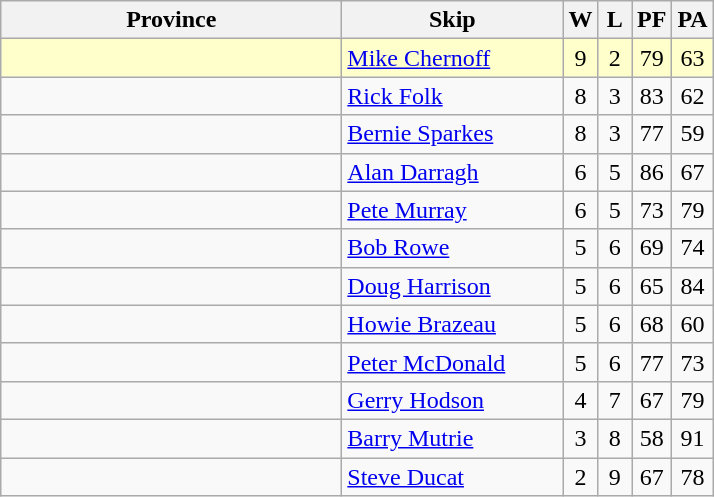<table class=wikitable style="text-align: center;">
<tr>
<th bgcolor="#efefef" width="220">Province</th>
<th bgcolor="#efefef" width="140">Skip</th>
<th bgcolor="#efefef" width="15">W</th>
<th bgcolor="#efefef" width="15">L</th>
<th bgcolor="#efefef" width="15">PF</th>
<th bgcolor="#efefef" width="15">PA</th>
</tr>
<tr bgcolor=#ffffcc>
<td style="text-align: left;"></td>
<td style="text-align: left;"><a href='#'>Mike Chernoff</a></td>
<td>9</td>
<td>2</td>
<td>79</td>
<td>63</td>
</tr>
<tr>
<td style="text-align: left;"></td>
<td style="text-align: left;"><a href='#'>Rick Folk</a></td>
<td>8</td>
<td>3</td>
<td>83</td>
<td>62</td>
</tr>
<tr>
<td style="text-align: left;"></td>
<td style="text-align: left;"><a href='#'>Bernie Sparkes</a></td>
<td>8</td>
<td>3</td>
<td>77</td>
<td>59</td>
</tr>
<tr>
<td style="text-align: left;"></td>
<td style="text-align: left;"><a href='#'>Alan Darragh</a></td>
<td>6</td>
<td>5</td>
<td>86</td>
<td>67</td>
</tr>
<tr>
<td style="text-align: left;"></td>
<td style="text-align: left;"><a href='#'>Pete Murray</a></td>
<td>6</td>
<td>5</td>
<td>73</td>
<td>79</td>
</tr>
<tr>
<td style="text-align: left;"></td>
<td style="text-align: left;"><a href='#'>Bob Rowe</a></td>
<td>5</td>
<td>6</td>
<td>69</td>
<td>74</td>
</tr>
<tr>
<td style="text-align: left;"></td>
<td style="text-align: left;"><a href='#'>Doug Harrison</a></td>
<td>5</td>
<td>6</td>
<td>65</td>
<td>84</td>
</tr>
<tr>
<td style="text-align: left;"></td>
<td style="text-align: left;"><a href='#'>Howie Brazeau</a></td>
<td>5</td>
<td>6</td>
<td>68</td>
<td>60</td>
</tr>
<tr>
<td style="text-align: left;"></td>
<td style="text-align: left;"><a href='#'>Peter McDonald</a></td>
<td>5</td>
<td>6</td>
<td>77</td>
<td>73</td>
</tr>
<tr>
<td style="text-align: left;"></td>
<td style="text-align: left;"><a href='#'>Gerry Hodson</a></td>
<td>4</td>
<td>7</td>
<td>67</td>
<td>79</td>
</tr>
<tr>
<td style="text-align: left;"></td>
<td style="text-align: left;"><a href='#'>Barry Mutrie</a></td>
<td>3</td>
<td>8</td>
<td>58</td>
<td>91</td>
</tr>
<tr>
<td style="text-align: left;"></td>
<td style="text-align: left;"><a href='#'>Steve Ducat</a></td>
<td>2</td>
<td>9</td>
<td>67</td>
<td>78</td>
</tr>
</table>
